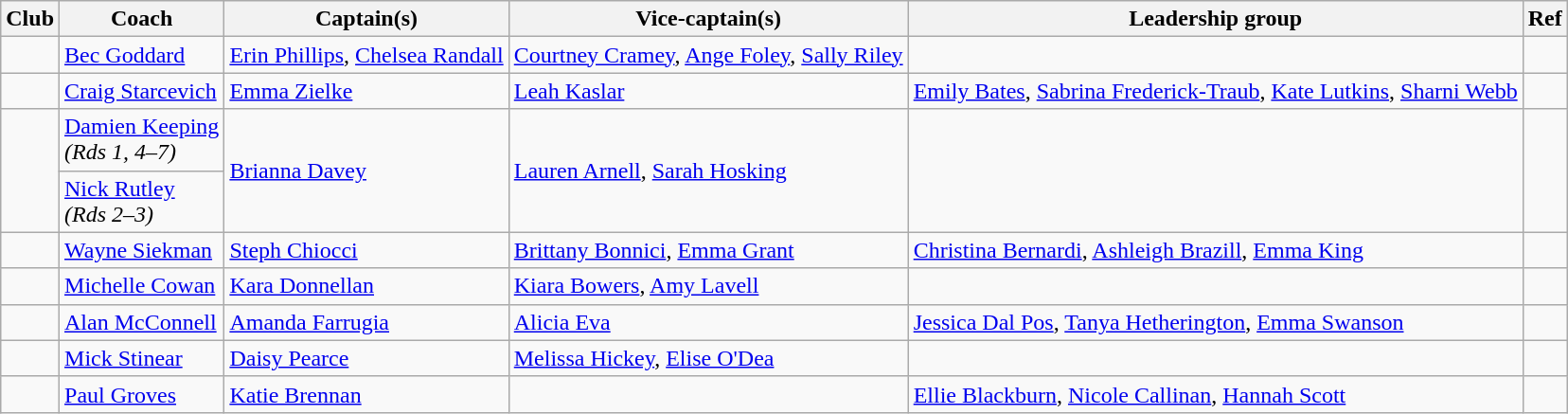<table class="wikitable" style="font-size:100%;">
<tr>
<th>Club</th>
<th>Coach</th>
<th>Captain(s)</th>
<th>Vice-captain(s)</th>
<th>Leadership group</th>
<th>Ref</th>
</tr>
<tr>
<td></td>
<td><a href='#'>Bec Goddard</a></td>
<td><a href='#'>Erin Phillips</a>, <a href='#'>Chelsea Randall</a></td>
<td><a href='#'>Courtney Cramey</a>, <a href='#'>Ange Foley</a>, <a href='#'>Sally Riley</a></td>
<td></td>
<td></td>
</tr>
<tr>
<td></td>
<td><a href='#'>Craig Starcevich</a></td>
<td><a href='#'>Emma Zielke</a></td>
<td><a href='#'>Leah Kaslar</a></td>
<td><a href='#'>Emily Bates</a>, <a href='#'>Sabrina Frederick-Traub</a>, <a href='#'>Kate Lutkins</a>, <a href='#'>Sharni Webb</a></td>
<td></td>
</tr>
<tr>
<td rowspan=2></td>
<td><a href='#'>Damien Keeping</a><br><em>(Rds 1, 4–7)</em></td>
<td rowspan=2><a href='#'>Brianna Davey</a></td>
<td rowspan=2><a href='#'>Lauren Arnell</a>, <a href='#'>Sarah Hosking</a></td>
<td rowspan=2></td>
<td rowspan=2></td>
</tr>
<tr>
<td><a href='#'>Nick Rutley</a><br><em>(Rds 2–3)</em></td>
</tr>
<tr>
<td></td>
<td><a href='#'>Wayne Siekman</a></td>
<td><a href='#'>Steph Chiocci</a></td>
<td><a href='#'>Brittany Bonnici</a>, <a href='#'>Emma Grant</a></td>
<td><a href='#'>Christina Bernardi</a>, <a href='#'>Ashleigh Brazill</a>, <a href='#'>Emma King</a></td>
<td></td>
</tr>
<tr>
<td></td>
<td><a href='#'>Michelle Cowan</a></td>
<td><a href='#'>Kara Donnellan</a></td>
<td><a href='#'>Kiara Bowers</a>, <a href='#'>Amy Lavell</a></td>
<td></td>
<td></td>
</tr>
<tr>
<td></td>
<td><a href='#'>Alan McConnell</a></td>
<td><a href='#'>Amanda Farrugia</a></td>
<td><a href='#'>Alicia Eva</a></td>
<td><a href='#'>Jessica Dal Pos</a>, <a href='#'>Tanya Hetherington</a>, <a href='#'>Emma Swanson</a></td>
<td></td>
</tr>
<tr>
<td></td>
<td><a href='#'>Mick Stinear</a></td>
<td><a href='#'>Daisy Pearce</a></td>
<td><a href='#'>Melissa Hickey</a>, <a href='#'>Elise O'Dea</a></td>
<td></td>
<td></td>
</tr>
<tr>
<td></td>
<td><a href='#'>Paul Groves</a></td>
<td><a href='#'>Katie Brennan</a></td>
<td></td>
<td><a href='#'>Ellie Blackburn</a>, <a href='#'>Nicole Callinan</a>, <a href='#'>Hannah Scott</a></td>
<td></td>
</tr>
</table>
